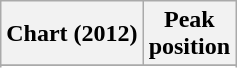<table class="wikitable sortable">
<tr>
<th>Chart (2012)</th>
<th>Peak<br>position</th>
</tr>
<tr>
</tr>
<tr>
</tr>
</table>
